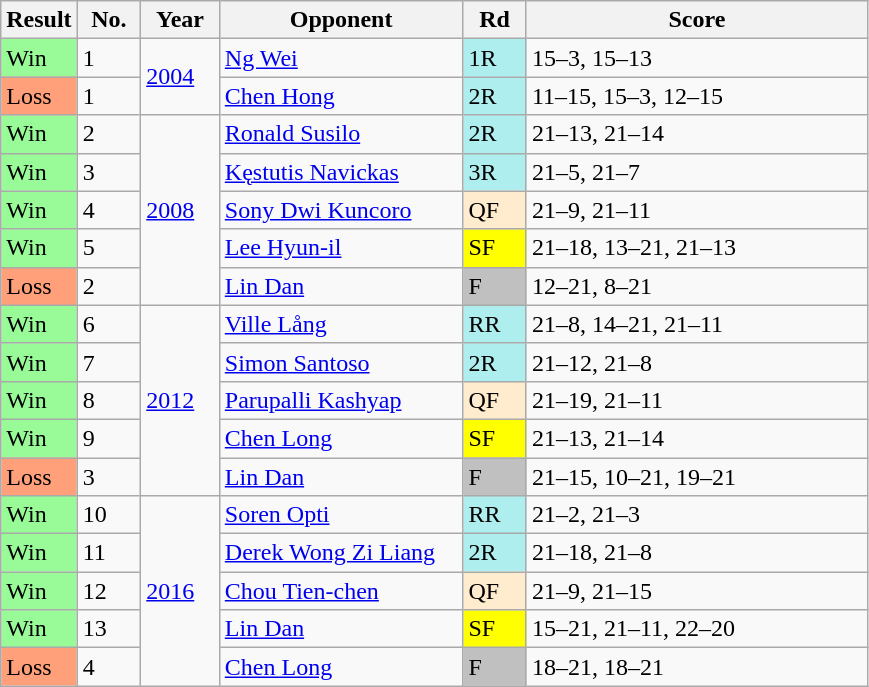<table class="wikitable sortable" style=font-size:100%>
<tr>
<th scope="col">Result</th>
<th scope="col" class="unsortable" style="width:35px;">No.</th>
<th scope="col" style="width:45px;">Year</th>
<th scope="col" style="width:155px;">Opponent</th>
<th scope="col" style="width:35px;">Rd</th>
<th scope="col" class="unsortable" style="width:220px;">Score</th>
</tr>
<tr>
<td bgcolor=98FB98>Win</td>
<td>1</td>
<td rowspan=2><a href='#'>2004</a></td>
<td> <a href='#'>Ng Wei</a></td>
<td style="background:#afeeee;">1R</td>
<td>15–3, 15–13</td>
</tr>
<tr>
<td bgcolor=FFA07A>Loss</td>
<td>1</td>
<td> <a href='#'>Chen Hong</a></td>
<td style="background:#afeeee;">2R</td>
<td>11–15, 15–3, 12–15</td>
</tr>
<tr>
<td bgcolor=98FB98>Win</td>
<td>2</td>
<td rowspan=5><a href='#'>2008</a></td>
<td> <a href='#'>Ronald Susilo</a></td>
<td style="background:#afeeee;">2R</td>
<td>21–13, 21–14</td>
</tr>
<tr>
<td bgcolor=98FB98>Win</td>
<td>3</td>
<td> <a href='#'>Kęstutis Navickas</a></td>
<td style="background:#afeeee;">3R</td>
<td>21–5, 21–7</td>
</tr>
<tr>
<td bgcolor=98FB98>Win</td>
<td>4</td>
<td> <a href='#'>Sony Dwi Kuncoro</a></td>
<td style="background:#ffebcd;">QF</td>
<td>21–9, 21–11</td>
</tr>
<tr>
<td bgcolor=98FB98>Win</td>
<td>5</td>
<td> <a href='#'>Lee Hyun-il</a></td>
<td style="background:yellow;">SF</td>
<td>21–18, 13–21, 21–13</td>
</tr>
<tr>
<td bgcolor=FFA07A>Loss</td>
<td>2</td>
<td> <a href='#'>Lin Dan</a></td>
<td style="background:silver;">F</td>
<td>12–21, 8–21</td>
</tr>
<tr>
<td bgcolor=98FB98>Win</td>
<td>6</td>
<td rowspan=5><a href='#'>2012</a></td>
<td> <a href='#'>Ville Lång</a></td>
<td style="background:#afeeee;">RR</td>
<td>21–8, 14–21, 21–11</td>
</tr>
<tr>
<td bgcolor=98FB98>Win</td>
<td>7</td>
<td> <a href='#'>Simon Santoso</a></td>
<td style="background:#afeeee;">2R</td>
<td>21–12, 21–8</td>
</tr>
<tr>
<td bgcolor=98FB98>Win</td>
<td>8</td>
<td> <a href='#'>Parupalli Kashyap</a></td>
<td style="background:#ffebcd;">QF</td>
<td>21–19, 21–11</td>
</tr>
<tr>
<td bgcolor=98FB98>Win</td>
<td>9</td>
<td> <a href='#'>Chen Long</a></td>
<td style="background:yellow;">SF</td>
<td>21–13, 21–14</td>
</tr>
<tr>
<td bgcolor=FFA07A>Loss</td>
<td>3</td>
<td> <a href='#'>Lin Dan</a></td>
<td style="background:silver;">F</td>
<td>21–15, 10–21, 19–21</td>
</tr>
<tr>
<td bgcolor=98FB98>Win</td>
<td>10</td>
<td rowspan=5><a href='#'>2016</a></td>
<td> <a href='#'>Soren Opti</a></td>
<td style="background:#afeeee;">RR</td>
<td>21–2, 21–3</td>
</tr>
<tr>
<td bgcolor=98FB98>Win</td>
<td>11</td>
<td> <a href='#'>Derek Wong Zi Liang</a></td>
<td style="background:#afeeee;">2R</td>
<td>21–18, 21–8</td>
</tr>
<tr>
<td bgcolor=98FB98>Win</td>
<td>12</td>
<td> <a href='#'>Chou Tien-chen</a></td>
<td style="background:#ffebcd;">QF</td>
<td>21–9, 21–15</td>
</tr>
<tr>
<td bgcolor=98FB98>Win</td>
<td>13</td>
<td> <a href='#'>Lin Dan</a></td>
<td style="background:yellow;">SF</td>
<td>15–21, 21–11, 22–20</td>
</tr>
<tr>
<td bgcolor=FFA07A>Loss</td>
<td>4</td>
<td> <a href='#'>Chen Long</a></td>
<td style="background:silver;">F</td>
<td>18–21, 18–21</td>
</tr>
</table>
